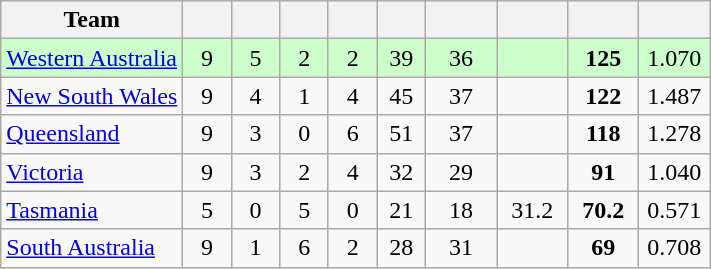<table class="wikitable" style="text-align:center">
<tr>
<th>Team</th>
<th style="width:25px"></th>
<th style="width:25px"></th>
<th style="width:25px"></th>
<th style="width:25px"></th>
<th style="width:25px"></th>
<th style="width:40px"></th>
<th style="width:40px"></th>
<th style="width:40px"></th>
<th style="width:40px"></th>
</tr>
<tr style="background:#cfc">
<td style="text-align:left"><a href='#'>Western Australia</a></td>
<td>9</td>
<td>5</td>
<td>2</td>
<td>2</td>
<td>39</td>
<td>36</td>
<td></td>
<td><strong>125</strong></td>
<td>1.070</td>
</tr>
<tr>
<td style="text-align:left"><a href='#'>New South Wales</a></td>
<td>9</td>
<td>4</td>
<td>1</td>
<td>4</td>
<td>45</td>
<td>37</td>
<td></td>
<td><strong>122</strong></td>
<td>1.487</td>
</tr>
<tr>
<td style="text-align:left"><a href='#'>Queensland</a></td>
<td>9</td>
<td>3</td>
<td>0</td>
<td>6</td>
<td>51</td>
<td>37</td>
<td></td>
<td><strong>118</strong></td>
<td>1.278</td>
</tr>
<tr>
<td style="text-align:left"><a href='#'>Victoria</a></td>
<td>9</td>
<td>3</td>
<td>2</td>
<td>4</td>
<td>32</td>
<td>29</td>
<td></td>
<td><strong>91</strong></td>
<td>1.040</td>
</tr>
<tr>
<td style="text-align:left"><a href='#'>Tasmania</a></td>
<td>5</td>
<td>0</td>
<td>5</td>
<td>0</td>
<td>21</td>
<td>18</td>
<td>31.2</td>
<td><strong>70.2</strong></td>
<td>0.571</td>
</tr>
<tr>
<td style="text-align:left"><a href='#'>South Australia</a></td>
<td>9</td>
<td>1</td>
<td>6</td>
<td>2</td>
<td>28</td>
<td>31</td>
<td></td>
<td><strong>69</strong></td>
<td>0.708</td>
</tr>
</table>
